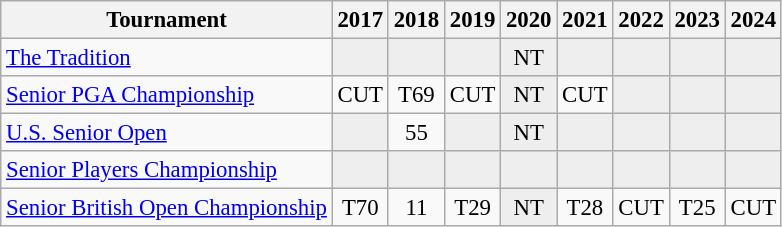<table class="wikitable" style="font-size:95%;text-align:center;">
<tr>
<th>Tournament</th>
<th>2017</th>
<th>2018</th>
<th>2019</th>
<th>2020</th>
<th>2021</th>
<th>2022</th>
<th>2023</th>
<th>2024</th>
</tr>
<tr>
<td align=left><a href='#'>The Tradition</a></td>
<td style="background:#eeeeee;"></td>
<td style="background:#eeeeee;"></td>
<td style="background:#eeeeee;"></td>
<td style="background:#eeeeee;">NT</td>
<td style="background:#eeeeee;"></td>
<td style="background:#eeeeee;"></td>
<td style="background:#eeeeee;"></td>
<td style="background:#eeeeee;"></td>
</tr>
<tr>
<td align=left><a href='#'>Senior PGA Championship</a></td>
<td>CUT</td>
<td>T69</td>
<td>CUT</td>
<td style="background:#eeeeee;">NT</td>
<td>CUT</td>
<td style="background:#eeeeee;"></td>
<td style="background:#eeeeee;"></td>
<td style="background:#eeeeee;"></td>
</tr>
<tr>
<td align=left><a href='#'>U.S. Senior Open</a></td>
<td style="background:#eeeeee;"></td>
<td>55</td>
<td style="background:#eeeeee;"></td>
<td style="background:#eeeeee;">NT</td>
<td style="background:#eeeeee;"></td>
<td style="background:#eeeeee;"></td>
<td style="background:#eeeeee;"></td>
<td style="background:#eeeeee;"></td>
</tr>
<tr>
<td align=left><a href='#'>Senior Players Championship</a></td>
<td style="background:#eeeeee;"></td>
<td style="background:#eeeeee;"></td>
<td style="background:#eeeeee;"></td>
<td style="background:#eeeeee;"></td>
<td style="background:#eeeeee;"></td>
<td style="background:#eeeeee;"></td>
<td style="background:#eeeeee;"></td>
<td style="background:#eeeeee;"></td>
</tr>
<tr>
<td align=left><a href='#'>Senior British Open Championship</a></td>
<td>T70</td>
<td>11</td>
<td>T29</td>
<td style="background:#eeeeee;">NT</td>
<td>T28</td>
<td>CUT</td>
<td>T25</td>
<td>CUT</td>
</tr>
</table>
